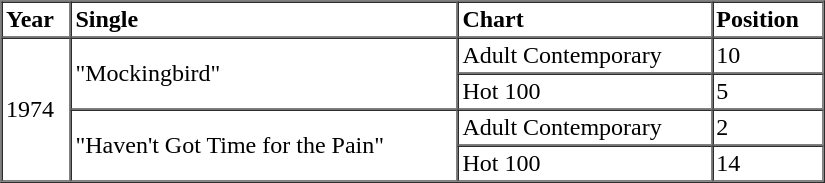<table border="1" cellspacing="0" cellpadding="2" style="width:550px;">
<tr>
<th align="left">Year</th>
<th align="left">Single</th>
<th align="left">Chart</th>
<th align="left">Position</th>
</tr>
<tr>
<td align="left" rowspan="4">1974</td>
<td align="left" rowspan="2">"Mockingbird"</td>
<td align="left">Adult Contemporary</td>
<td align="left">10</td>
</tr>
<tr>
<td align="left">Hot 100</td>
<td align="left">5</td>
</tr>
<tr>
<td align="left" rowspan="2">"Haven't Got Time for the Pain"</td>
<td align="left">Adult Contemporary</td>
<td align="left">2</td>
</tr>
<tr>
<td align="left">Hot 100</td>
<td align="left">14</td>
</tr>
</table>
